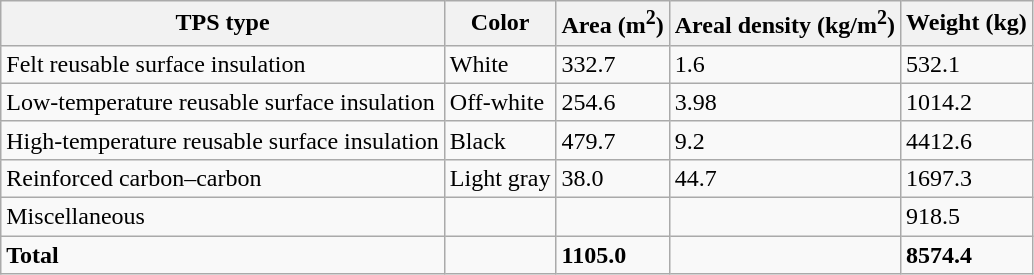<table class="wikitable">
<tr>
<th>TPS type</th>
<th>Color</th>
<th>Area (m<sup>2</sup>)</th>
<th>Areal density (kg/m<sup>2</sup>)</th>
<th>Weight (kg)</th>
</tr>
<tr>
<td>Felt reusable surface insulation</td>
<td>White</td>
<td>332.7</td>
<td>1.6</td>
<td>532.1</td>
</tr>
<tr>
<td>Low-temperature reusable surface insulation</td>
<td>Off-white</td>
<td>254.6</td>
<td>3.98</td>
<td>1014.2</td>
</tr>
<tr>
<td>High-temperature reusable surface insulation</td>
<td>Black</td>
<td>479.7</td>
<td>9.2</td>
<td>4412.6</td>
</tr>
<tr>
<td>Reinforced carbon–carbon</td>
<td>Light gray</td>
<td>38.0</td>
<td>44.7</td>
<td>1697.3</td>
</tr>
<tr>
<td>Miscellaneous</td>
<td></td>
<td></td>
<td></td>
<td>918.5</td>
</tr>
<tr style="font-weight:bold;">
<td>Total</td>
<td></td>
<td>1105.0</td>
<td></td>
<td>8574.4</td>
</tr>
</table>
